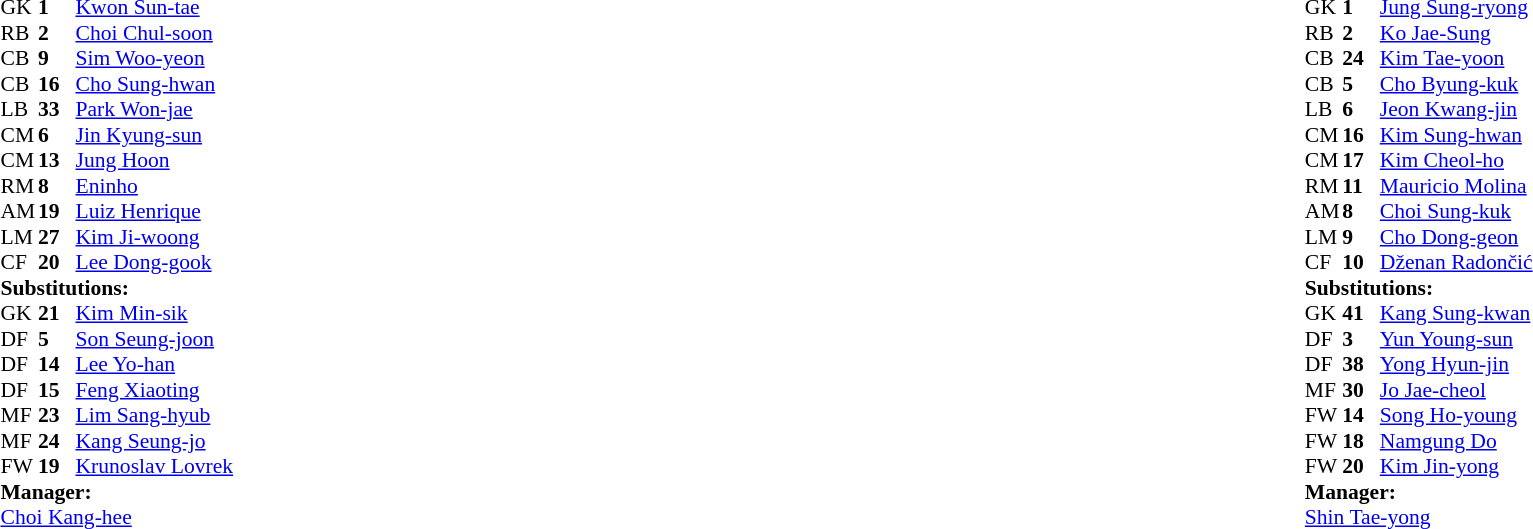<table width="100%">
<tr>
<td valign="top" width="50%"><br><table style="font-size: 90%" cellspacing="0" cellpadding="0">
<tr>
<th width=25></th>
<th width=25></th>
</tr>
<tr>
<td>GK</td>
<td><strong>1</strong></td>
<td> <a href='#'>Kwon Sun-tae</a></td>
</tr>
<tr>
<td>RB</td>
<td><strong>2</strong></td>
<td> <a href='#'>Choi Chul-soon</a></td>
</tr>
<tr>
<td>CB</td>
<td><strong>9</strong></td>
<td> <a href='#'>Sim Woo-yeon</a></td>
<td></td>
</tr>
<tr>
<td>CB</td>
<td><strong>16</strong></td>
<td> <a href='#'>Cho Sung-hwan</a></td>
<td></td>
</tr>
<tr>
<td>LB</td>
<td><strong>33</strong></td>
<td> <a href='#'>Park Won-jae</a></td>
<td></td>
<td></td>
</tr>
<tr>
<td>CM</td>
<td><strong>6</strong></td>
<td> <a href='#'>Jin Kyung-sun</a></td>
</tr>
<tr>
<td>CM</td>
<td><strong>13</strong></td>
<td> <a href='#'>Jung Hoon</a></td>
<td></td>
</tr>
<tr>
<td>RM</td>
<td><strong>8</strong></td>
<td> <a href='#'>Eninho</a></td>
</tr>
<tr>
<td>AM</td>
<td><strong>19</strong></td>
<td> <a href='#'>Luiz Henrique</a></td>
<td></td>
</tr>
<tr>
<td>LM</td>
<td><strong>27</strong></td>
<td> <a href='#'>Kim Ji-woong</a></td>
<td></td>
<td></td>
</tr>
<tr>
<td>CF</td>
<td><strong>20</strong></td>
<td> <a href='#'>Lee Dong-gook</a></td>
<td></td>
<td></td>
</tr>
<tr>
<td colspan=3><strong>Substitutions:</strong></td>
</tr>
<tr>
<td>GK</td>
<td><strong>21</strong></td>
<td> <a href='#'>Kim Min-sik</a></td>
</tr>
<tr>
<td>DF</td>
<td><strong>5</strong></td>
<td> <a href='#'>Son Seung-joon</a></td>
<td></td>
<td></td>
</tr>
<tr>
<td>DF</td>
<td><strong>14</strong></td>
<td> <a href='#'>Lee Yo-han</a></td>
</tr>
<tr>
<td>DF</td>
<td><strong>15</strong></td>
<td> <a href='#'>Feng Xiaoting</a></td>
</tr>
<tr>
<td>MF</td>
<td><strong>23</strong></td>
<td> <a href='#'>Lim Sang-hyub</a></td>
</tr>
<tr>
<td>MF</td>
<td><strong>24</strong></td>
<td> <a href='#'>Kang Seung-jo</a></td>
<td></td>
<td></td>
</tr>
<tr>
<td>FW</td>
<td><strong>19</strong></td>
<td> <a href='#'>Krunoslav Lovrek</a></td>
<td></td>
<td></td>
</tr>
<tr>
<td colspan=3><strong>Manager:</strong></td>
</tr>
<tr>
<td colspan=4> <a href='#'>Choi Kang-hee</a></td>
</tr>
</table>
</td>
<td valign="top"></td>
<td valign="top" width="50%"><br><table style="font-size: 90%" cellspacing="0" cellpadding="0"  align="center">
<tr>
<th width="25"></th>
<th width="25"></th>
</tr>
<tr>
<td>GK</td>
<td><strong>1</strong></td>
<td> <a href='#'>Jung Sung-ryong</a></td>
<td></td>
</tr>
<tr>
<td>RB</td>
<td><strong>2</strong></td>
<td> <a href='#'>Ko Jae-Sung</a></td>
<td></td>
</tr>
<tr>
<td>CB</td>
<td><strong>24</strong></td>
<td> <a href='#'>Kim Tae-yoon</a></td>
</tr>
<tr>
<td>CB</td>
<td><strong>5</strong></td>
<td> <a href='#'>Cho Byung-kuk</a></td>
</tr>
<tr>
<td>LB</td>
<td><strong>6</strong></td>
<td> <a href='#'>Jeon Kwang-jin</a></td>
<td></td>
</tr>
<tr>
<td>CM</td>
<td><strong>16</strong></td>
<td> <a href='#'>Kim Sung-hwan</a></td>
</tr>
<tr>
<td>CM</td>
<td><strong>17</strong></td>
<td> <a href='#'>Kim Cheol-ho</a></td>
<td></td>
<td></td>
</tr>
<tr>
<td>RM</td>
<td><strong>11</strong></td>
<td> <a href='#'>Mauricio Molina</a></td>
</tr>
<tr>
<td>AM</td>
<td><strong>8</strong></td>
<td> <a href='#'>Choi Sung-kuk</a></td>
<td></td>
<td></td>
</tr>
<tr>
<td>LM</td>
<td><strong>9</strong></td>
<td> <a href='#'>Cho Dong-geon</a></td>
<td></td>
<td></td>
</tr>
<tr>
<td>CF</td>
<td><strong>10</strong></td>
<td> <a href='#'>Dženan Radončić</a></td>
</tr>
<tr>
<td colspan=3><strong>Substitutions:</strong></td>
</tr>
<tr>
<td>GK</td>
<td><strong>41</strong></td>
<td> <a href='#'>Kang Sung-kwan</a></td>
</tr>
<tr>
<td>DF</td>
<td><strong>3</strong></td>
<td> <a href='#'>Yun Young-sun</a></td>
</tr>
<tr>
<td>DF</td>
<td><strong>38</strong></td>
<td> <a href='#'>Yong Hyun-jin</a></td>
</tr>
<tr>
<td>MF</td>
<td><strong>30</strong></td>
<td> <a href='#'>Jo Jae-cheol</a></td>
<td></td>
<td></td>
</tr>
<tr>
<td>FW</td>
<td><strong>14</strong></td>
<td> <a href='#'>Song Ho-young</a></td>
<td></td>
<td></td>
</tr>
<tr>
<td>FW</td>
<td><strong>18</strong></td>
<td> <a href='#'>Namgung Do</a></td>
</tr>
<tr>
<td>FW</td>
<td><strong>20</strong></td>
<td> <a href='#'>Kim Jin-yong</a></td>
<td></td>
<td></td>
</tr>
<tr>
<td colspan=3><strong>Manager:</strong></td>
</tr>
<tr>
<td colspan=4> <a href='#'>Shin Tae-yong</a></td>
</tr>
</table>
</td>
</tr>
</table>
